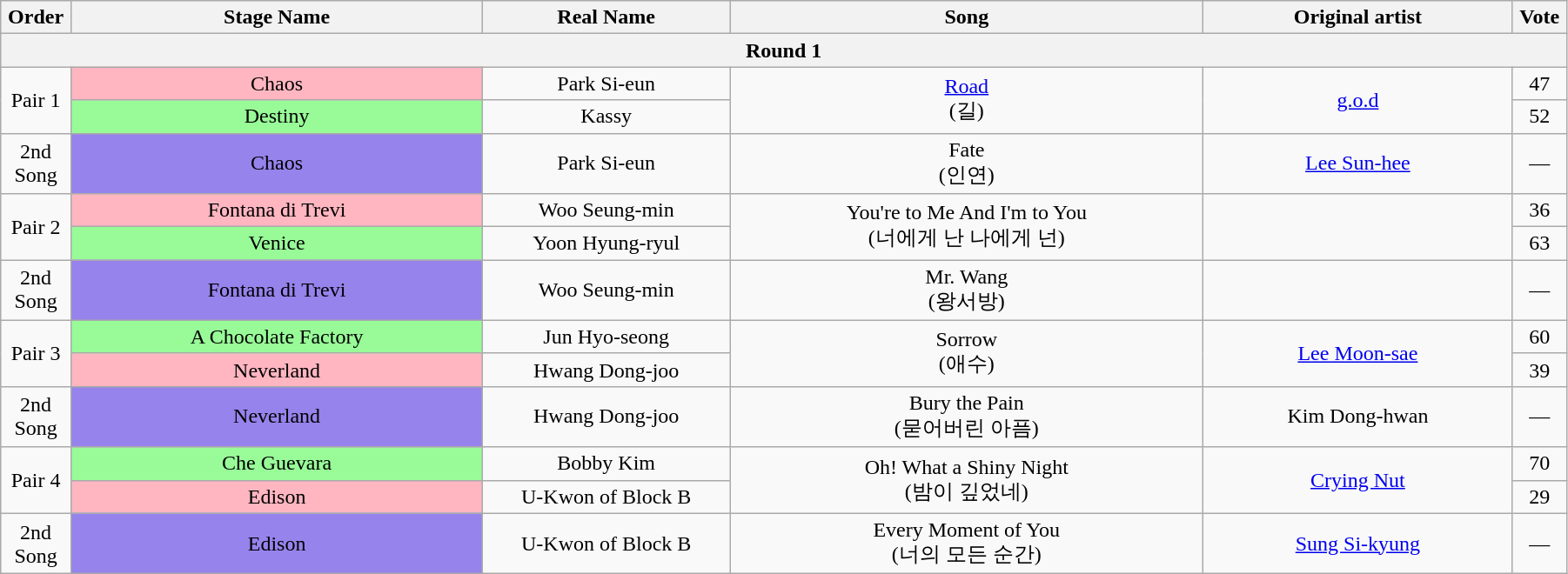<table class="wikitable" style="text-align:center; width:95%;">
<tr>
<th style="width:1%;">Order</th>
<th style="width:20%;">Stage Name</th>
<th style="width:12%;">Real Name</th>
<th style="width:23%;">Song</th>
<th style="width:15%;">Original artist</th>
<th style="width:1%;">Vote</th>
</tr>
<tr>
<th colspan=6>Round 1</th>
</tr>
<tr>
<td rowspan=2>Pair 1</td>
<td bgcolor="lightpink">Chaos</td>
<td>Park Si-eun</td>
<td rowspan=2><a href='#'>Road</a><br>(길)</td>
<td rowspan=2><a href='#'>g.o.d</a></td>
<td>47</td>
</tr>
<tr>
<td bgcolor="palegreen">Destiny</td>
<td>Kassy</td>
<td>52</td>
</tr>
<tr>
<td>2nd Song</td>
<td bgcolor="#9683EC">Chaos</td>
<td>Park Si-eun</td>
<td>Fate<br>(인연)</td>
<td><a href='#'>Lee Sun-hee</a></td>
<td>—</td>
</tr>
<tr>
<td rowspan=2>Pair 2</td>
<td bgcolor="lightpink">Fontana di Trevi</td>
<td>Woo Seung-min</td>
<td rowspan=2>You're to Me And I'm to You <br>(너에게 난 나에게 넌)</td>
<td rowspan=2></td>
<td>36</td>
</tr>
<tr>
<td bgcolor="palegreen">Venice</td>
<td>Yoon Hyung-ryul</td>
<td>63</td>
</tr>
<tr>
<td>2nd Song</td>
<td bgcolor="#9683EC">Fontana di Trevi</td>
<td>Woo Seung-min</td>
<td>Mr. Wang<br>(왕서방)</td>
<td></td>
<td>—</td>
</tr>
<tr>
<td rowspan=2>Pair 3</td>
<td bgcolor="palegreen">A Chocolate Factory</td>
<td>Jun Hyo-seong</td>
<td rowspan=2>Sorrow<br>(애수)</td>
<td rowspan=2><a href='#'>Lee Moon-sae</a></td>
<td>60</td>
</tr>
<tr>
<td bgcolor="lightpink">Neverland</td>
<td>Hwang Dong-joo</td>
<td>39</td>
</tr>
<tr>
<td>2nd Song</td>
<td bgcolor="#9683EC">Neverland</td>
<td>Hwang Dong-joo</td>
<td>Bury the Pain<br>(묻어버린 아픔)</td>
<td>Kim Dong-hwan</td>
<td>—</td>
</tr>
<tr>
<td rowspan=2>Pair 4</td>
<td bgcolor="palegreen">Che Guevara</td>
<td>Bobby Kim</td>
<td rowspan=2>Oh! What a Shiny Night<br>(밤이 깊었네)</td>
<td rowspan=2><a href='#'>Crying Nut</a></td>
<td>70</td>
</tr>
<tr>
<td bgcolor="lightpink">Edison</td>
<td>U-Kwon of Block B</td>
<td>29</td>
</tr>
<tr>
<td>2nd Song</td>
<td bgcolor="#9683EC">Edison</td>
<td>U-Kwon of Block B</td>
<td>Every Moment of You<br>(너의 모든 순간)</td>
<td><a href='#'>Sung Si-kyung</a></td>
<td>—</td>
</tr>
</table>
